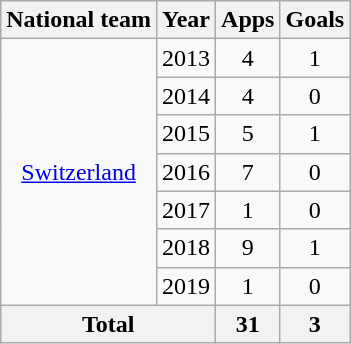<table class=wikitable style="text-align: center">
<tr>
<th>National team</th>
<th>Year</th>
<th>Apps</th>
<th>Goals</th>
</tr>
<tr>
<td rowspan="7"><a href='#'>Switzerland</a></td>
<td>2013</td>
<td>4</td>
<td>1</td>
</tr>
<tr>
<td>2014</td>
<td>4</td>
<td>0</td>
</tr>
<tr>
<td>2015</td>
<td>5</td>
<td>1</td>
</tr>
<tr>
<td>2016</td>
<td>7</td>
<td>0</td>
</tr>
<tr>
<td>2017</td>
<td>1</td>
<td>0</td>
</tr>
<tr>
<td>2018</td>
<td>9</td>
<td>1</td>
</tr>
<tr>
<td>2019</td>
<td>1</td>
<td>0</td>
</tr>
<tr>
<th colspan="2">Total</th>
<th>31</th>
<th>3</th>
</tr>
</table>
